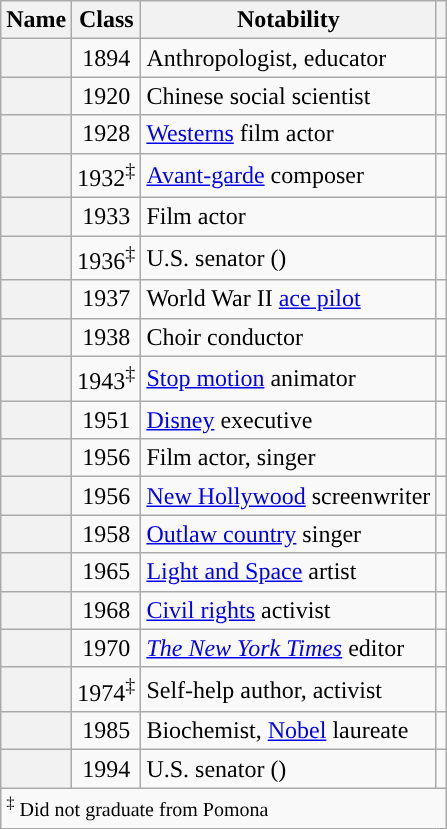<table class="wikitable sortable plainrowheaders floatleft" style="border:2px solid #">
<tr>
<th scope="col">Name</th>
<th scope="col">Class</th>
<th scope="col">Notability</th>
<th scope="col"></th>
</tr>
<tr>
<th scope="row"></th>
<td style="text-align:center;">1894</td>
<td>Anthropologist, educator</td>
<td style="text-align:center;"></td>
</tr>
<tr>
<th scope="row"></th>
<td style="text-align:center;">1920</td>
<td>Chinese social scientist</td>
<td style="text-align:center;"></td>
</tr>
<tr>
<th scope="row"></th>
<td style="text-align:center;">1928</td>
<td><a href='#'>Westerns</a> film actor</td>
<td style="text-align:center;"></td>
</tr>
<tr>
<th scope="row"></th>
<td style="text-align:center;">1932<sup>‡</sup></td>
<td><a href='#'>Avant-garde</a> composer</td>
<td style="text-align:center;"></td>
</tr>
<tr>
<th scope="row"></th>
<td style="text-align:center;">1933</td>
<td>Film actor</td>
<td style="text-align:center;"></td>
</tr>
<tr>
<th scope="row"></th>
<td style="text-align:center;">1936<sup>‡</sup></td>
<td>U.S. senator ()</td>
<td style="text-align:center;"></td>
</tr>
<tr>
<th scope="row"></th>
<td style="text-align:center;">1937</td>
<td>World War II <a href='#'>ace pilot</a></td>
<td style="text-align:center;"></td>
</tr>
<tr>
<th scope="row"></th>
<td style="text-align:center;">1938</td>
<td>Choir conductor</td>
<td style="text-align:center;"></td>
</tr>
<tr>
<th scope="row"></th>
<td style="text-align:center;">1943<sup>‡</sup></td>
<td><a href='#'>Stop motion</a> animator</td>
<td style="text-align:center;"></td>
</tr>
<tr>
<th scope="row"></th>
<td style="text-align:center;">1951</td>
<td><a href='#'>Disney</a> executive</td>
<td style="text-align:center;"></td>
</tr>
<tr>
<th scope="row"></th>
<td style="text-align:center;">1956</td>
<td>Film actor, singer</td>
<td style="text-align:center;"></td>
</tr>
<tr>
<th scope="row"></th>
<td style="text-align:center;">1956</td>
<td><a href='#'>New Hollywood</a> screenwriter</td>
<td style="text-align:center;"></td>
</tr>
<tr>
<th scope="row"></th>
<td style="text-align:center;">1958</td>
<td><a href='#'>Outlaw country</a> singer</td>
<td style="text-align:center;"></td>
</tr>
<tr>
<th scope="row"></th>
<td style="text-align:center;">1965</td>
<td><a href='#'>Light and Space</a> artist</td>
<td style="text-align:center;"></td>
</tr>
<tr>
<th scope="row"></th>
<td style="text-align:center;">1968</td>
<td><a href='#'>Civil rights</a> activist</td>
<td style="text-align:center;"></td>
</tr>
<tr>
<th scope="row"></th>
<td style="text-align:center;">1970</td>
<td><em><a href='#'>The New York Times</a></em> editor</td>
<td style="text-align:center;"></td>
</tr>
<tr>
<th scope="row"></th>
<td style="text-align:center;">1974<sup>‡</sup></td>
<td>Self-help author, activist</td>
<td style="text-align:center;"></td>
</tr>
<tr>
<th scope="row"></th>
<td style="text-align:center;">1985</td>
<td>Biochemist, <a href='#'>Nobel</a> laureate</td>
<td style="text-align:center;"></td>
</tr>
<tr>
<th scope="row"></th>
<td style="text-align:center;">1994</td>
<td>U.S. senator ()</td>
<td style="text-align:center;"></td>
</tr>
<tr class="sortbottom">
<td colspan="4"><small><sup>‡</sup> Did not graduate from Pomona</small></td>
</tr>
</table>
